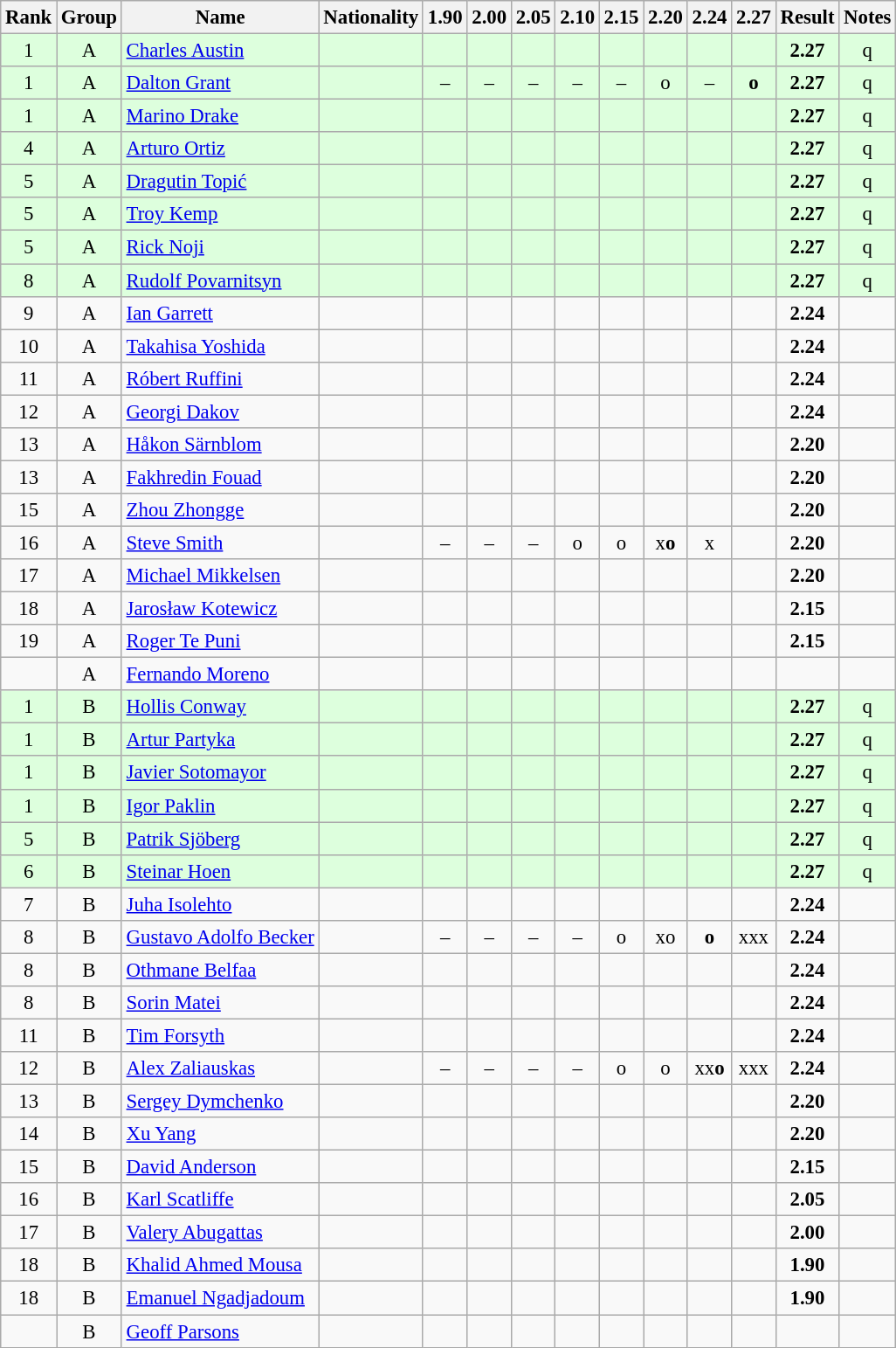<table class="wikitable sortable" style="text-align:center;font-size:95%">
<tr>
<th>Rank</th>
<th>Group</th>
<th>Name</th>
<th>Nationality</th>
<th>1.90</th>
<th>2.00</th>
<th>2.05</th>
<th>2.10</th>
<th>2.15</th>
<th>2.20</th>
<th>2.24</th>
<th>2.27</th>
<th>Result</th>
<th>Notes</th>
</tr>
<tr bgcolor=ddffdd>
<td>1</td>
<td>A</td>
<td align=left><a href='#'>Charles Austin</a></td>
<td align=left></td>
<td></td>
<td></td>
<td></td>
<td></td>
<td></td>
<td></td>
<td></td>
<td></td>
<td><strong>2.27</strong></td>
<td>q</td>
</tr>
<tr bgcolor=ddffdd>
<td>1</td>
<td>A</td>
<td align=left><a href='#'>Dalton Grant</a></td>
<td align=left></td>
<td>–</td>
<td>–</td>
<td>–</td>
<td>–</td>
<td>–</td>
<td>o</td>
<td>–</td>
<td><strong>o</strong></td>
<td><strong>2.27</strong></td>
<td>q</td>
</tr>
<tr bgcolor=ddffdd>
<td>1</td>
<td>A</td>
<td align=left><a href='#'>Marino Drake</a></td>
<td align=left></td>
<td></td>
<td></td>
<td></td>
<td></td>
<td></td>
<td></td>
<td></td>
<td></td>
<td><strong>2.27</strong></td>
<td>q</td>
</tr>
<tr bgcolor=ddffdd>
<td>4</td>
<td>A</td>
<td align=left><a href='#'>Arturo Ortiz</a></td>
<td align=left></td>
<td></td>
<td></td>
<td></td>
<td></td>
<td></td>
<td></td>
<td></td>
<td></td>
<td><strong>2.27</strong></td>
<td>q</td>
</tr>
<tr bgcolor=ddffdd>
<td>5</td>
<td>A</td>
<td align=left><a href='#'>Dragutin Topić</a></td>
<td align=left></td>
<td></td>
<td></td>
<td></td>
<td></td>
<td></td>
<td></td>
<td></td>
<td></td>
<td><strong>2.27</strong></td>
<td>q</td>
</tr>
<tr bgcolor=ddffdd>
<td>5</td>
<td>A</td>
<td align=left><a href='#'>Troy Kemp</a></td>
<td align=left></td>
<td></td>
<td></td>
<td></td>
<td></td>
<td></td>
<td></td>
<td></td>
<td></td>
<td><strong>2.27</strong></td>
<td>q</td>
</tr>
<tr bgcolor=ddffdd>
<td>5</td>
<td>A</td>
<td align=left><a href='#'>Rick Noji</a></td>
<td align=left></td>
<td></td>
<td></td>
<td></td>
<td></td>
<td></td>
<td></td>
<td></td>
<td></td>
<td><strong>2.27</strong></td>
<td>q</td>
</tr>
<tr bgcolor=ddffdd>
<td>8</td>
<td>A</td>
<td align=left><a href='#'>Rudolf Povarnitsyn</a></td>
<td align=left></td>
<td></td>
<td></td>
<td></td>
<td></td>
<td></td>
<td></td>
<td></td>
<td></td>
<td><strong>2.27</strong></td>
<td>q</td>
</tr>
<tr>
<td>9</td>
<td>A</td>
<td align=left><a href='#'>Ian Garrett</a></td>
<td align=left></td>
<td></td>
<td></td>
<td></td>
<td></td>
<td></td>
<td></td>
<td></td>
<td></td>
<td><strong>2.24</strong></td>
<td></td>
</tr>
<tr>
<td>10</td>
<td>A</td>
<td align=left><a href='#'>Takahisa Yoshida</a></td>
<td align=left></td>
<td></td>
<td></td>
<td></td>
<td></td>
<td></td>
<td></td>
<td></td>
<td></td>
<td><strong>2.24</strong></td>
<td></td>
</tr>
<tr>
<td>11</td>
<td>A</td>
<td align=left><a href='#'>Róbert Ruffini</a></td>
<td align=left></td>
<td></td>
<td></td>
<td></td>
<td></td>
<td></td>
<td></td>
<td></td>
<td></td>
<td><strong>2.24</strong></td>
<td></td>
</tr>
<tr>
<td>12</td>
<td>A</td>
<td align=left><a href='#'>Georgi Dakov</a></td>
<td align=left></td>
<td></td>
<td></td>
<td></td>
<td></td>
<td></td>
<td></td>
<td></td>
<td></td>
<td><strong>2.24</strong></td>
<td></td>
</tr>
<tr>
<td>13</td>
<td>A</td>
<td align=left><a href='#'>Håkon Särnblom</a></td>
<td align=left></td>
<td></td>
<td></td>
<td></td>
<td></td>
<td></td>
<td></td>
<td></td>
<td></td>
<td><strong>2.20</strong></td>
<td></td>
</tr>
<tr>
<td>13</td>
<td>A</td>
<td align=left><a href='#'>Fakhredin Fouad</a></td>
<td align=left></td>
<td></td>
<td></td>
<td></td>
<td></td>
<td></td>
<td></td>
<td></td>
<td></td>
<td><strong>2.20</strong></td>
<td></td>
</tr>
<tr>
<td>15</td>
<td>A</td>
<td align=left><a href='#'>Zhou Zhongge</a></td>
<td align=left></td>
<td></td>
<td></td>
<td></td>
<td></td>
<td></td>
<td></td>
<td></td>
<td></td>
<td><strong>2.20</strong></td>
<td></td>
</tr>
<tr>
<td>16</td>
<td>A</td>
<td align=left><a href='#'>Steve Smith</a></td>
<td align=left></td>
<td>–</td>
<td>–</td>
<td>–</td>
<td>o</td>
<td>o</td>
<td>x<strong>o</strong></td>
<td>x</td>
<td></td>
<td><strong>2.20</strong></td>
<td></td>
</tr>
<tr>
<td>17</td>
<td>A</td>
<td align=left><a href='#'>Michael Mikkelsen</a></td>
<td align=left></td>
<td></td>
<td></td>
<td></td>
<td></td>
<td></td>
<td></td>
<td></td>
<td></td>
<td><strong>2.20</strong></td>
<td></td>
</tr>
<tr>
<td>18</td>
<td>A</td>
<td align=left><a href='#'>Jarosław Kotewicz</a></td>
<td align=left></td>
<td></td>
<td></td>
<td></td>
<td></td>
<td></td>
<td></td>
<td></td>
<td></td>
<td><strong>2.15</strong></td>
<td></td>
</tr>
<tr>
<td>19</td>
<td>A</td>
<td align=left><a href='#'>Roger Te Puni</a></td>
<td align=left></td>
<td></td>
<td></td>
<td></td>
<td></td>
<td></td>
<td></td>
<td></td>
<td></td>
<td><strong>2.15</strong></td>
<td></td>
</tr>
<tr>
<td></td>
<td>A</td>
<td align=left><a href='#'>Fernando Moreno</a></td>
<td align=left></td>
<td></td>
<td></td>
<td></td>
<td></td>
<td></td>
<td></td>
<td></td>
<td></td>
<td><strong></strong></td>
<td></td>
</tr>
<tr bgcolor=ddffdd>
<td>1</td>
<td>B</td>
<td align=left><a href='#'>Hollis Conway</a></td>
<td align=left></td>
<td></td>
<td></td>
<td></td>
<td></td>
<td></td>
<td></td>
<td></td>
<td></td>
<td><strong>2.27</strong></td>
<td>q</td>
</tr>
<tr bgcolor=ddffdd>
<td>1</td>
<td>B</td>
<td align=left><a href='#'>Artur Partyka</a></td>
<td align=left></td>
<td></td>
<td></td>
<td></td>
<td></td>
<td></td>
<td></td>
<td></td>
<td></td>
<td><strong>2.27</strong></td>
<td>q</td>
</tr>
<tr bgcolor=ddffdd>
<td>1</td>
<td>B</td>
<td align=left><a href='#'>Javier Sotomayor</a></td>
<td align=left></td>
<td></td>
<td></td>
<td></td>
<td></td>
<td></td>
<td></td>
<td></td>
<td></td>
<td><strong>2.27</strong></td>
<td>q</td>
</tr>
<tr bgcolor=ddffdd>
<td>1</td>
<td>B</td>
<td align=left><a href='#'>Igor Paklin</a></td>
<td align=left></td>
<td></td>
<td></td>
<td></td>
<td></td>
<td></td>
<td></td>
<td></td>
<td></td>
<td><strong>2.27</strong></td>
<td>q</td>
</tr>
<tr bgcolor=ddffdd>
<td>5</td>
<td>B</td>
<td align=left><a href='#'>Patrik Sjöberg</a></td>
<td align=left></td>
<td></td>
<td></td>
<td></td>
<td></td>
<td></td>
<td></td>
<td></td>
<td></td>
<td><strong>2.27</strong></td>
<td>q</td>
</tr>
<tr bgcolor=ddffdd>
<td>6</td>
<td>B</td>
<td align=left><a href='#'>Steinar Hoen</a></td>
<td align=left></td>
<td></td>
<td></td>
<td></td>
<td></td>
<td></td>
<td></td>
<td></td>
<td></td>
<td><strong>2.27</strong></td>
<td>q</td>
</tr>
<tr>
<td>7</td>
<td>B</td>
<td align=left><a href='#'>Juha Isolehto</a></td>
<td align=left></td>
<td></td>
<td></td>
<td></td>
<td></td>
<td></td>
<td></td>
<td></td>
<td></td>
<td><strong>2.24</strong></td>
<td></td>
</tr>
<tr>
<td>8</td>
<td>B</td>
<td align=left><a href='#'>Gustavo Adolfo Becker</a></td>
<td align=left></td>
<td>–</td>
<td>–</td>
<td>–</td>
<td>–</td>
<td>o</td>
<td>xo</td>
<td><strong>o</strong></td>
<td>xxx</td>
<td><strong>2.24</strong></td>
<td></td>
</tr>
<tr>
<td>8</td>
<td>B</td>
<td align=left><a href='#'>Othmane Belfaa</a></td>
<td align=left></td>
<td></td>
<td></td>
<td></td>
<td></td>
<td></td>
<td></td>
<td></td>
<td></td>
<td><strong>2.24</strong></td>
<td></td>
</tr>
<tr>
<td>8</td>
<td>B</td>
<td align=left><a href='#'>Sorin Matei</a></td>
<td align=left></td>
<td></td>
<td></td>
<td></td>
<td></td>
<td></td>
<td></td>
<td></td>
<td></td>
<td><strong>2.24</strong></td>
<td></td>
</tr>
<tr>
<td>11</td>
<td>B</td>
<td align=left><a href='#'>Tim Forsyth</a></td>
<td align=left></td>
<td></td>
<td></td>
<td></td>
<td></td>
<td></td>
<td></td>
<td></td>
<td></td>
<td><strong>2.24</strong></td>
<td></td>
</tr>
<tr>
<td>12</td>
<td>B</td>
<td align=left><a href='#'>Alex Zaliauskas</a></td>
<td align=left></td>
<td>–</td>
<td>–</td>
<td>–</td>
<td>–</td>
<td>o</td>
<td>o</td>
<td>xx<strong>o</strong></td>
<td>xxx</td>
<td><strong>2.24</strong></td>
<td></td>
</tr>
<tr>
<td>13</td>
<td>B</td>
<td align=left><a href='#'>Sergey Dymchenko</a></td>
<td align=left></td>
<td></td>
<td></td>
<td></td>
<td></td>
<td></td>
<td></td>
<td></td>
<td></td>
<td><strong>2.20</strong></td>
<td></td>
</tr>
<tr>
<td>14</td>
<td>B</td>
<td align=left><a href='#'>Xu Yang</a></td>
<td align=left></td>
<td></td>
<td></td>
<td></td>
<td></td>
<td></td>
<td></td>
<td></td>
<td></td>
<td><strong>2.20</strong></td>
<td></td>
</tr>
<tr>
<td>15</td>
<td>B</td>
<td align=left><a href='#'>David Anderson</a></td>
<td align=left></td>
<td></td>
<td></td>
<td></td>
<td></td>
<td></td>
<td></td>
<td></td>
<td></td>
<td><strong>2.15</strong></td>
<td></td>
</tr>
<tr>
<td>16</td>
<td>B</td>
<td align=left><a href='#'>Karl Scatliffe</a></td>
<td align=left></td>
<td></td>
<td></td>
<td></td>
<td></td>
<td></td>
<td></td>
<td></td>
<td></td>
<td><strong>2.05</strong></td>
<td></td>
</tr>
<tr>
<td>17</td>
<td>B</td>
<td align=left><a href='#'>Valery Abugattas</a></td>
<td align=left></td>
<td></td>
<td></td>
<td></td>
<td></td>
<td></td>
<td></td>
<td></td>
<td></td>
<td><strong>2.00</strong></td>
<td></td>
</tr>
<tr>
<td>18</td>
<td>B</td>
<td align=left><a href='#'>Khalid Ahmed Mousa</a></td>
<td align=left></td>
<td></td>
<td></td>
<td></td>
<td></td>
<td></td>
<td></td>
<td></td>
<td></td>
<td><strong>1.90</strong></td>
<td></td>
</tr>
<tr>
<td>18</td>
<td>B</td>
<td align=left><a href='#'>Emanuel Ngadjadoum</a></td>
<td align=left></td>
<td></td>
<td></td>
<td></td>
<td></td>
<td></td>
<td></td>
<td></td>
<td></td>
<td><strong>1.90</strong></td>
<td></td>
</tr>
<tr>
<td></td>
<td>B</td>
<td align=left><a href='#'>Geoff Parsons</a></td>
<td align=left></td>
<td></td>
<td></td>
<td></td>
<td></td>
<td></td>
<td></td>
<td></td>
<td></td>
<td><strong></strong></td>
<td></td>
</tr>
</table>
